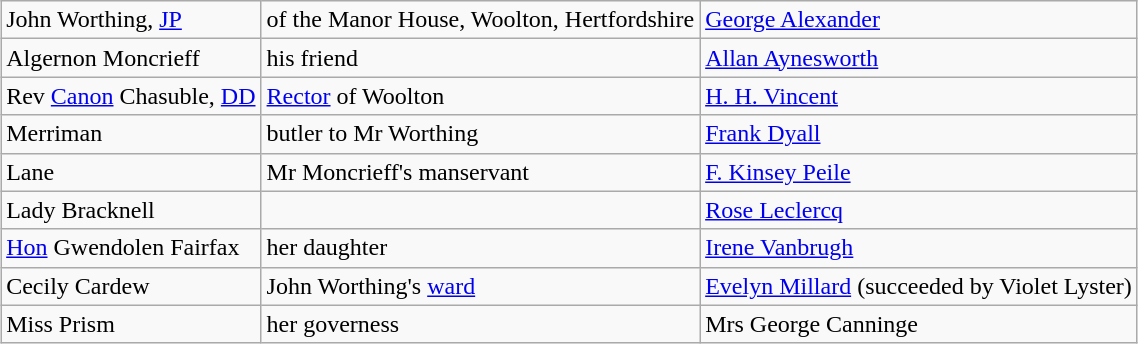<table class="wikitable sortable plainrowheaders" style="margin-left: auto; margin-right: auto; border: none;">
<tr>
<td>John Worthing, <a href='#'>JP</a></td>
<td>of the Manor House, Woolton, Hertfordshire</td>
<td><a href='#'>George Alexander</a></td>
</tr>
<tr>
<td>Algernon Moncrieff</td>
<td>his friend</td>
<td><a href='#'>Allan Aynesworth</a></td>
</tr>
<tr>
<td>Rev <a href='#'>Canon</a> Chasuble, <a href='#'>DD</a></td>
<td><a href='#'>Rector</a> of Woolton</td>
<td><a href='#'>H. H. Vincent</a></td>
</tr>
<tr>
<td>Merriman</td>
<td>butler to Mr Worthing</td>
<td><a href='#'>Frank Dyall</a></td>
</tr>
<tr>
<td>Lane</td>
<td>Mr Moncrieff's manservant</td>
<td><a href='#'>F. Kinsey Peile</a></td>
</tr>
<tr>
<td>Lady Bracknell</td>
<td></td>
<td><a href='#'>Rose Leclercq</a></td>
</tr>
<tr>
<td><a href='#'>Hon</a> Gwendolen Fairfax</td>
<td>her daughter</td>
<td><a href='#'>Irene Vanbrugh</a></td>
</tr>
<tr>
<td>Cecily Cardew</td>
<td>John Worthing's <a href='#'>ward</a></td>
<td><a href='#'>Evelyn Millard</a> (succeeded by Violet Lyster)</td>
</tr>
<tr>
<td>Miss Prism</td>
<td>her governess</td>
<td>Mrs George Canninge</td>
</tr>
</table>
